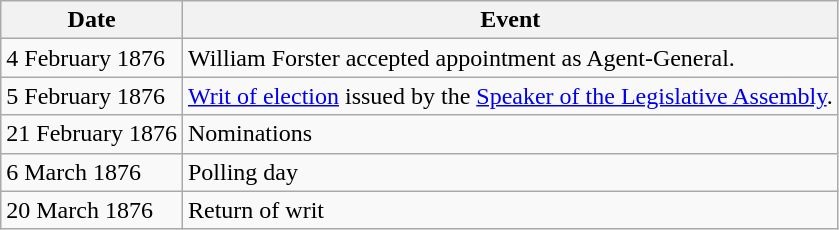<table class="wikitable">
<tr>
<th>Date</th>
<th>Event</th>
</tr>
<tr>
<td>4 February 1876</td>
<td>William Forster accepted appointment as Agent-General.</td>
</tr>
<tr>
<td>5 February 1876</td>
<td><a href='#'>Writ of election</a> issued by the <a href='#'>Speaker of the Legislative Assembly</a>.</td>
</tr>
<tr>
<td>21 February 1876</td>
<td>Nominations</td>
</tr>
<tr>
<td>6 March 1876</td>
<td>Polling day</td>
</tr>
<tr>
<td>20 March 1876</td>
<td>Return of writ</td>
</tr>
</table>
